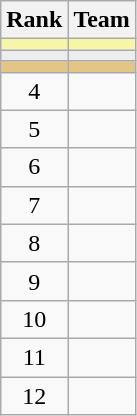<table class="wikitable" style="text-align:center">
<tr>
<th>Rank</th>
<th>Team</th>
</tr>
<tr bgcolor=#F7F6A8>
<td></td>
<td align=left></td>
</tr>
<tr bgcolor=#EDEDED>
<td></td>
<td align=left></td>
</tr>
<tr bgcolor=#E5C585>
<td></td>
<td align=left></td>
</tr>
<tr>
<td>4</td>
<td align=left></td>
</tr>
<tr>
<td>5</td>
<td align=left></td>
</tr>
<tr>
<td>6</td>
<td align=left></td>
</tr>
<tr>
<td>7</td>
<td align=left></td>
</tr>
<tr>
<td>8</td>
<td align=left></td>
</tr>
<tr>
<td>9</td>
<td align=left></td>
</tr>
<tr>
<td>10</td>
<td align=left></td>
</tr>
<tr>
<td>11</td>
<td align=left></td>
</tr>
<tr>
<td>12</td>
<td align=left></td>
</tr>
</table>
